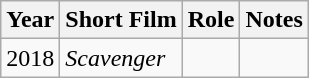<table class="wikitable sortable">
<tr>
<th>Year</th>
<th>Short Film</th>
<th>Role</th>
<th>Notes</th>
</tr>
<tr>
<td>2018</td>
<td><em>Scavenger</em></td>
<td></td>
<td></td>
</tr>
</table>
